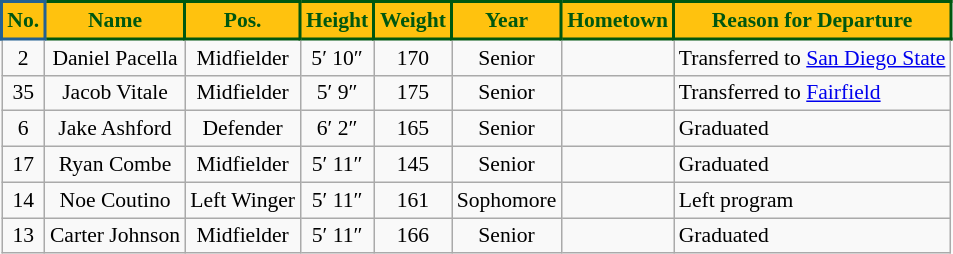<table class="wikitable sortable" style="text-align:left; font-size:90%; max-width:1100px;">
<tr>
<th style="background-color:#ffc20e; color:#005710; border:2px solid #236192;" scope="col" data-sort-type="number">No.</th>
<th style="background-color:#ffc20e; color:#005710; border:2px solid #005710;" scope="col">Name</th>
<th style="background-color:#ffc20e; color:#005710; border:2px solid #005710;" scope="col">Pos.</th>
<th style="background-color:#ffc20e; color:#005710; border:2px solid #005710;" scope="col">Height</th>
<th style="background-color:#ffc20e; color:#005710; border:2px solid #005710;" scope="col">Weight</th>
<th style="background-color:#ffc20e; color:#005710; border:2px solid #005710;" scope="col">Year</th>
<th style="background-color:#ffc20e; color:#005710; border:2px solid #005710;" scope="col">Hometown</th>
<th style="background-color:#ffc20e; color:#005710; border:2px solid #005710;" scope="col">Reason for Departure</th>
</tr>
<tr>
<td style="text-align:center">2</td>
<td style="text-align:center">Daniel Pacella</td>
<td style="text-align:center">Midfielder</td>
<td style="text-align:center">5′ 10″</td>
<td style="text-align:center">170</td>
<td style="text-align:center">Senior</td>
<td style="text-align:left"></td>
<td style="text-align:left">Transferred to <a href='#'>San Diego State</a></td>
</tr>
<tr>
<td style="text-align:center">35</td>
<td style="text-align:center">Jacob Vitale</td>
<td style="text-align:center">Midfielder</td>
<td style="text-align:center">5′ 9″</td>
<td style="text-align:center">175</td>
<td style="text-align:center">Senior</td>
<td style="text-align:left"></td>
<td style="text-align:left">Transferred to <a href='#'>Fairfield</a></td>
</tr>
<tr>
<td style="text-align:center">6</td>
<td style="text-align:center">Jake Ashford</td>
<td style="text-align:center">Defender</td>
<td style="text-align:center">6′ 2″</td>
<td style="text-align:center">165</td>
<td style="text-align:center">Senior</td>
<td style="text-align:left"></td>
<td style="text-align:left">Graduated</td>
</tr>
<tr>
<td style="text-align:center">17</td>
<td style="text-align:center">Ryan Combe</td>
<td style="text-align:center">Midfielder</td>
<td style="text-align:center">5′ 11″</td>
<td style="text-align:center">145</td>
<td style="text-align:center">Senior</td>
<td style="text-align:left"></td>
<td style="text-align:left">Graduated</td>
</tr>
<tr>
<td style="text-align:center">14</td>
<td style="text-align:center">Noe Coutino</td>
<td style="text-align:center">Left Winger</td>
<td style="text-align:center">5′ 11″</td>
<td style="text-align:center">161</td>
<td style="text-align:center">Sophomore</td>
<td style="text-align:left"></td>
<td style="text-align:left">Left program</td>
</tr>
<tr>
<td style="text-align:center">13</td>
<td style="text-align:center">Carter Johnson</td>
<td style="text-align:center">Midfielder</td>
<td style="text-align:center">5′ 11″</td>
<td style="text-align:center">166</td>
<td style="text-align:center">Senior</td>
<td style="text-align:left"></td>
<td style="text-align:left">Graduated</td>
</tr>
</table>
